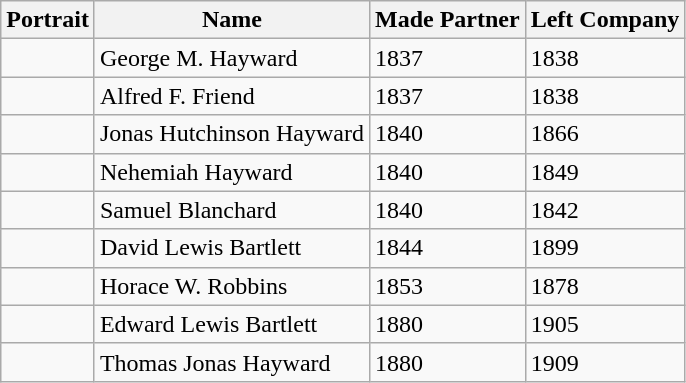<table class="wikitable">
<tr>
<th>Portrait</th>
<th>Name</th>
<th>Made Partner</th>
<th>Left Company</th>
</tr>
<tr>
<td></td>
<td>George M. Hayward</td>
<td>1837</td>
<td>1838</td>
</tr>
<tr>
<td></td>
<td>Alfred F. Friend</td>
<td>1837</td>
<td>1838</td>
</tr>
<tr>
<td></td>
<td>Jonas Hutchinson Hayward</td>
<td>1840</td>
<td>1866</td>
</tr>
<tr>
<td></td>
<td>Nehemiah Hayward</td>
<td>1840</td>
<td>1849</td>
</tr>
<tr>
<td></td>
<td>Samuel Blanchard</td>
<td>1840</td>
<td>1842</td>
</tr>
<tr>
<td></td>
<td>David Lewis Bartlett</td>
<td>1844</td>
<td>1899</td>
</tr>
<tr>
<td></td>
<td>Horace W. Robbins</td>
<td>1853</td>
<td>1878</td>
</tr>
<tr>
<td></td>
<td>Edward Lewis Bartlett</td>
<td>1880</td>
<td>1905</td>
</tr>
<tr>
<td></td>
<td>Thomas Jonas Hayward</td>
<td>1880</td>
<td>1909</td>
</tr>
</table>
